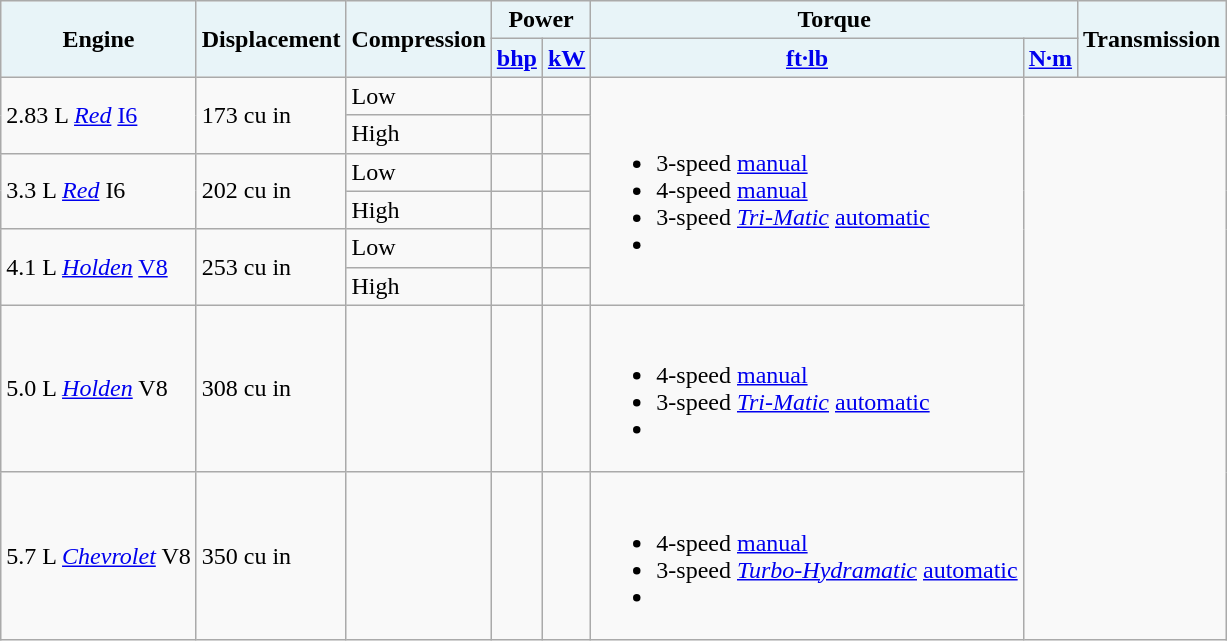<table class="wikitable" table align="left" style="margin-left: 1em">
<tr>
<th style="background:#E8F4F8;" rowspan=2>Engine</th>
<th style="background:#E8F4F8;" rowspan=2>Displacement</th>
<th style="background:#E8F4F8;" rowspan=2>Compression</th>
<th style="background:#E8F4F8;" colspan=2>Power</th>
<th style="background:#E8F4F8;" colspan=2>Torque</th>
<th style="background:#E8F4F8;" rowspan=2>Transmission</th>
</tr>
<tr>
<th style="background:#E8F4F8;"><a href='#'>bhp</a></th>
<th style="background:#E8F4F8;"><a href='#'>kW</a></th>
<th style="background:#E8F4F8;"><a href='#'>ft·lb</a></th>
<th style="background:#E8F4F8;"><a href='#'>N·m</a></th>
</tr>
<tr>
<td rowspan="2">2.83 L <em><a href='#'>Red</a></em> <a href='#'>I6</a></td>
<td rowspan="2">173 cu in</td>
<td>Low</td>
<td></td>
<td></td>
<td rowspan="6"><br><ul><li>3-speed <a href='#'>manual</a></li><li>4-speed <a href='#'>manual</a></li><li>3-speed <em><a href='#'>Tri-Matic</a></em> <a href='#'>automatic</a></li><li></li></ul></td>
</tr>
<tr>
<td>High</td>
<td></td>
<td></td>
</tr>
<tr>
<td rowspan="2">3.3 L <em><a href='#'>Red</a></em> I6</td>
<td rowspan="2">202 cu in</td>
<td>Low</td>
<td></td>
<td></td>
</tr>
<tr>
<td>High</td>
<td></td>
<td></td>
</tr>
<tr>
<td rowspan="2">4.1 L <em><a href='#'>Holden</a></em> <a href='#'>V8</a></td>
<td rowspan="2">253 cu in</td>
<td>Low</td>
<td></td>
<td></td>
</tr>
<tr>
<td>High</td>
<td></td>
<td></td>
</tr>
<tr>
<td>5.0 L <em><a href='#'>Holden</a></em> V8</td>
<td>308 cu in</td>
<td></td>
<td></td>
<td></td>
<td><br><ul><li>4-speed <a href='#'>manual</a></li><li>3-speed <em><a href='#'>Tri-Matic</a></em> <a href='#'>automatic</a></li><li></li></ul></td>
</tr>
<tr>
<td>5.7 L <em><a href='#'>Chevrolet</a></em> V8</td>
<td>350 cu in</td>
<td></td>
<td></td>
<td></td>
<td><br><ul><li>4-speed <a href='#'>manual</a></li><li>3-speed <em><a href='#'>Turbo-Hydramatic</a></em> <a href='#'>automatic</a></li><li></li></ul></td>
</tr>
</table>
